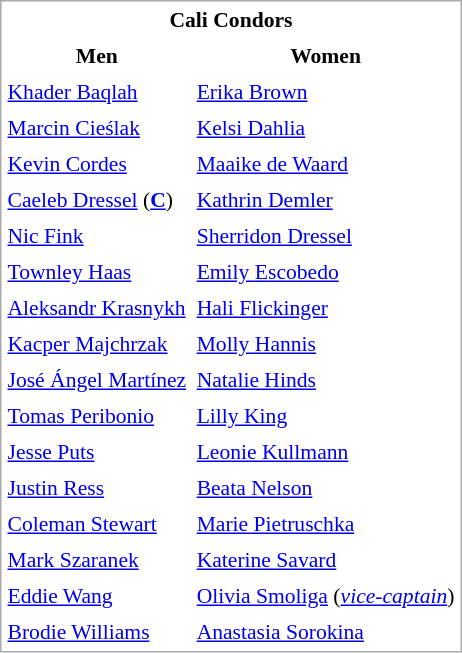<table cellspacing="1" cellpadding="3" style="border:1px solid #AAAAAA;font-size:90%">
<tr>
<th colspan="2"> Cali Condors</th>
</tr>
<tr>
<th>Men</th>
<th>Women</th>
</tr>
<tr>
<td> <a href='#'>Khader Baqlah</a></td>
<td> <a href='#'>Erika Brown</a></td>
</tr>
<tr>
<td> <a href='#'>Marcin Cieślak</a></td>
<td> <a href='#'>Kelsi Dahlia</a></td>
</tr>
<tr>
<td> <a href='#'>Kevin Cordes</a></td>
<td> <a href='#'>Maaike de Waard</a></td>
</tr>
<tr>
<td> <a href='#'>Caeleb Dressel</a> (<strong><a href='#'>C</a></strong>)</td>
<td> <a href='#'>Kathrin Demler</a></td>
</tr>
<tr>
<td> <a href='#'>Nic Fink</a></td>
<td> <a href='#'>Sherridon Dressel</a></td>
</tr>
<tr>
<td> <a href='#'>Townley Haas</a></td>
<td> <a href='#'>Emily Escobedo</a></td>
</tr>
<tr>
<td> <a href='#'>Aleksandr Krasnykh</a></td>
<td> <a href='#'>Hali Flickinger</a></td>
</tr>
<tr>
<td> <a href='#'>Kacper Majchrzak</a></td>
<td> <a href='#'>Molly Hannis</a></td>
</tr>
<tr>
<td> <a href='#'>José Ángel Martínez</a></td>
<td> <a href='#'>Natalie Hinds</a></td>
</tr>
<tr>
<td> <a href='#'>Tomas Peribonio</a></td>
<td> <a href='#'>Lilly King</a></td>
</tr>
<tr>
<td> <a href='#'>Jesse Puts</a></td>
<td> <a href='#'>Leonie Kullmann</a></td>
</tr>
<tr>
<td> <a href='#'>Justin Ress</a></td>
<td> <a href='#'>Beata Nelson</a></td>
</tr>
<tr>
<td> <a href='#'>Coleman Stewart</a></td>
<td> <a href='#'>Marie Pietruschka</a></td>
</tr>
<tr>
<td> <a href='#'>Mark Szaranek</a></td>
<td> <a href='#'>Katerine Savard</a></td>
</tr>
<tr>
<td> <a href='#'>Eddie Wang</a></td>
<td> <a href='#'>Olivia Smoliga</a> (<em><a href='#'>vice-captain</a></em>)</td>
</tr>
<tr>
<td> <a href='#'>Brodie Williams</a></td>
<td> <a href='#'>Anastasia Sorokina</a></td>
</tr>
</table>
